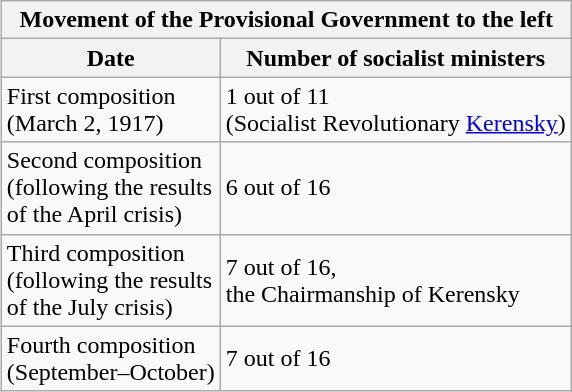<table class="wikitable" style = "float:right;">
<tr>
<th colspan="2">Movement of the Provisional Government to the left</th>
</tr>
<tr>
<th>Date</th>
<th>Number of socialist ministers</th>
</tr>
<tr>
<td>First composition <br> (March 2, 1917)</td>
<td>1 out of 11 <br> (Socialist Revolutionary <a href='#'>Kerensky</a>)</td>
</tr>
<tr>
<td>Second composition <br> (following the results <br> of the April crisis)</td>
<td>6 out of 16</td>
</tr>
<tr>
<td>Third composition <br> (following the results <br> of the July crisis)</td>
<td>7 out of 16, <br> the Chairmanship of Kerensky</td>
</tr>
<tr>
<td>Fourth composition <br> (September–October)</td>
<td>7 out of 16</td>
</tr>
</table>
